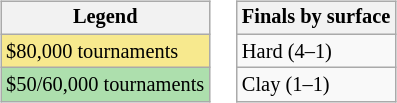<table>
<tr valign=top>
<td><br><table class="wikitable" style="font-size:85%;">
<tr>
<th>Legend</th>
</tr>
<tr style="background:#f7e98e;">
<td>$80,000 tournaments</td>
</tr>
<tr style="background:#addfad;">
<td>$50/60,000 tournaments</td>
</tr>
</table>
</td>
<td><br><table class="wikitable" style="font-size:85%;">
<tr>
<th>Finals by surface</th>
</tr>
<tr>
<td>Hard (4–1)</td>
</tr>
<tr>
<td>Clay (1–1)</td>
</tr>
</table>
</td>
</tr>
</table>
